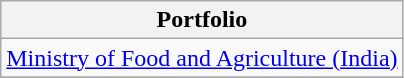<table class="wikitable">
<tr>
<th>Portfolio</th>
</tr>
<tr>
<td><a href='#'>Ministry of Food and Agriculture (India)</a></td>
</tr>
<tr>
</tr>
</table>
